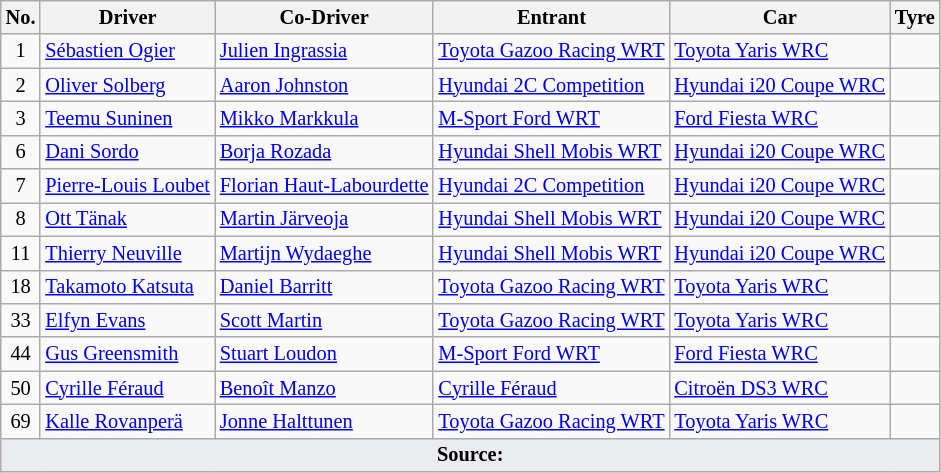<table class="wikitable" style="font-size: 85%;">
<tr>
<th>No.</th>
<th>Driver</th>
<th>Co-Driver</th>
<th>Entrant</th>
<th>Car</th>
<th>Tyre</th>
</tr>
<tr>
<td align="center">1</td>
<td> <a href='#'>Sébastien Ogier</a></td>
<td> <a href='#'>Julien Ingrassia</a></td>
<td> <a href='#'>Toyota Gazoo Racing WRT</a></td>
<td><a href='#'>Toyota Yaris WRC</a></td>
<td align="center"></td>
</tr>
<tr>
<td align="center">2</td>
<td> <a href='#'>Oliver Solberg</a></td>
<td> <a href='#'>Aaron Johnston</a></td>
<td> <a href='#'>Hyundai 2C Competition</a></td>
<td nowrap><a href='#'>Hyundai i20 Coupe WRC</a></td>
<td></td>
</tr>
<tr>
<td align="center">3</td>
<td> <a href='#'>Teemu Suninen</a></td>
<td> <a href='#'>Mikko Markkula</a></td>
<td> <a href='#'>M-Sport Ford WRT</a></td>
<td><a href='#'>Ford Fiesta WRC</a></td>
<td align="center"></td>
</tr>
<tr>
<td align="center">6</td>
<td> <a href='#'>Dani Sordo</a></td>
<td> <a href='#'>Borja Rozada</a></td>
<td> <a href='#'>Hyundai Shell Mobis WRT</a></td>
<td><a href='#'>Hyundai i20 Coupe WRC</a></td>
<td align="center"></td>
</tr>
<tr>
<td align="center">7</td>
<td nowrap> <a href='#'>Pierre-Louis Loubet</a></td>
<td> <a href='#'>Florian Haut-Labourdette</a></td>
<td> <a href='#'>Hyundai 2C Competition</a></td>
<td nowrap><a href='#'>Hyundai i20 Coupe WRC</a></td>
<td align="center"></td>
</tr>
<tr>
<td align="center">8</td>
<td> <a href='#'>Ott Tänak</a></td>
<td> <a href='#'>Martin Järveoja</a></td>
<td> <a href='#'>Hyundai Shell Mobis WRT</a></td>
<td nowrap><a href='#'>Hyundai i20 Coupe WRC</a></td>
<td align="center"></td>
</tr>
<tr>
<td align="center">11</td>
<td> <a href='#'>Thierry Neuville</a></td>
<td> <a href='#'>Martijn Wydaeghe</a></td>
<td> <a href='#'>Hyundai Shell Mobis WRT</a></td>
<td><a href='#'>Hyundai i20 Coupe WRC</a></td>
<td align="center"></td>
</tr>
<tr>
<td align="center">18</td>
<td nowrap> <a href='#'>Takamoto Katsuta</a></td>
<td> <a href='#'>Daniel Barritt</a></td>
<td nowrap> <a href='#'>Toyota Gazoo Racing WRT</a></td>
<td><a href='#'>Toyota Yaris WRC</a></td>
<td align="center"></td>
</tr>
<tr>
<td align="center">33</td>
<td> <a href='#'>Elfyn Evans</a></td>
<td nowrap> <a href='#'>Scott Martin</a></td>
<td> <a href='#'>Toyota Gazoo Racing WRT</a></td>
<td><a href='#'>Toyota Yaris WRC</a></td>
<td align="center"></td>
</tr>
<tr>
<td align="center">44</td>
<td nowrap> <a href='#'>Gus Greensmith</a></td>
<td> <a href='#'>Stuart Loudon</a></td>
<td> <a href='#'>M-Sport Ford WRT</a></td>
<td nowrap><a href='#'>Ford Fiesta WRC</a></td>
<td align="center"></td>
</tr>
<tr>
<td align="center">50</td>
<td> <a href='#'>Cyrille Féraud</a></td>
<td> <a href='#'>Benoît Manzo</a></td>
<td> <a href='#'>Cyrille Féraud</a></td>
<td><a href='#'>Citroën DS3 WRC</a></td>
<td align="center"></td>
</tr>
<tr>
<td align="center">69</td>
<td> <a href='#'>Kalle Rovanperä</a></td>
<td nowrap> <a href='#'>Jonne Halttunen</a></td>
<td> <a href='#'>Toyota Gazoo Racing WRT</a></td>
<td><a href='#'>Toyota Yaris WRC</a></td>
<td align="center"></td>
</tr>
<tr>
<td colspan="6" style="background-color:#EAECF0;text-align:center"><strong>Source:</strong></td>
</tr>
</table>
